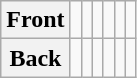<table class="wikitable">
<tr>
<th>Front</th>
<td></td>
<td></td>
<td></td>
<td></td>
<td></td>
<td></td>
</tr>
<tr>
<th>Back</th>
<td></td>
<td></td>
<td></td>
<td></td>
<td></td>
<td></td>
</tr>
</table>
